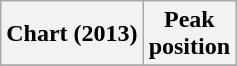<table class="wikitable plainrowheaders">
<tr>
<th>Chart (2013)</th>
<th>Peak<br>position</th>
</tr>
<tr>
</tr>
</table>
